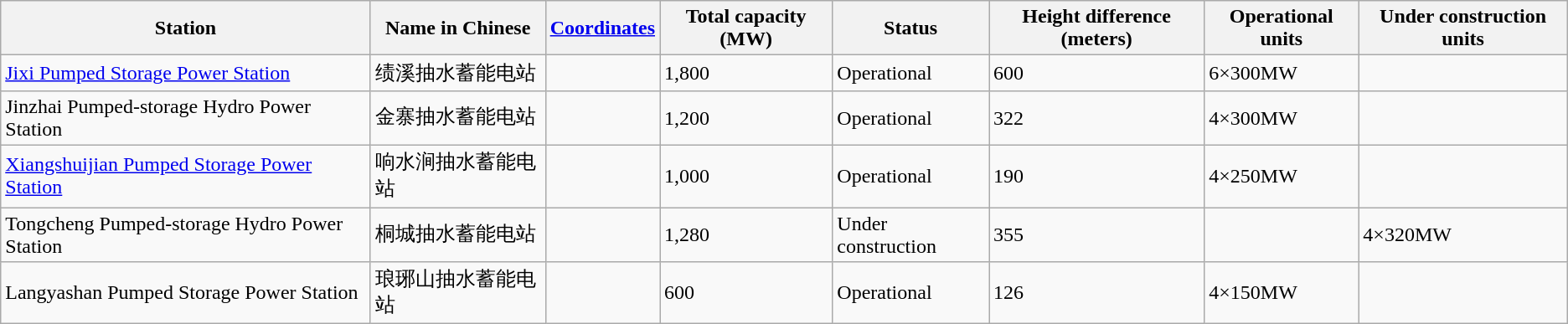<table class="wikitable sortable">
<tr>
<th>Station</th>
<th>Name in Chinese</th>
<th><a href='#'>Coordinates</a></th>
<th>Total capacity (MW)</th>
<th>Status</th>
<th>Height difference (meters)</th>
<th>Operational units</th>
<th>Under construction units</th>
</tr>
<tr>
<td><a href='#'>Jixi Pumped Storage Power Station</a></td>
<td>绩溪抽水蓄能电站</td>
<td></td>
<td>1,800</td>
<td>Operational</td>
<td>600</td>
<td>6×300MW</td>
<td></td>
</tr>
<tr>
<td>Jinzhai Pumped-storage Hydro Power Station</td>
<td>金寨抽水蓄能电站</td>
<td></td>
<td>1,200</td>
<td>Operational</td>
<td>322</td>
<td>4×300MW</td>
<td></td>
</tr>
<tr>
<td><a href='#'>Xiangshuijian Pumped Storage Power Station</a></td>
<td>响水涧抽水蓄能电站</td>
<td></td>
<td>1,000</td>
<td>Operational</td>
<td>190</td>
<td>4×250MW</td>
<td></td>
</tr>
<tr>
<td>Tongcheng Pumped-storage Hydro Power Station</td>
<td>桐城抽水蓄能电站</td>
<td></td>
<td>1,280</td>
<td>Under construction</td>
<td>355</td>
<td></td>
<td>4×320MW</td>
</tr>
<tr>
<td>Langyashan Pumped Storage Power Station</td>
<td>琅琊山抽水蓄能电站</td>
<td></td>
<td>600</td>
<td>Operational</td>
<td>126</td>
<td>4×150MW</td>
<td></td>
</tr>
</table>
